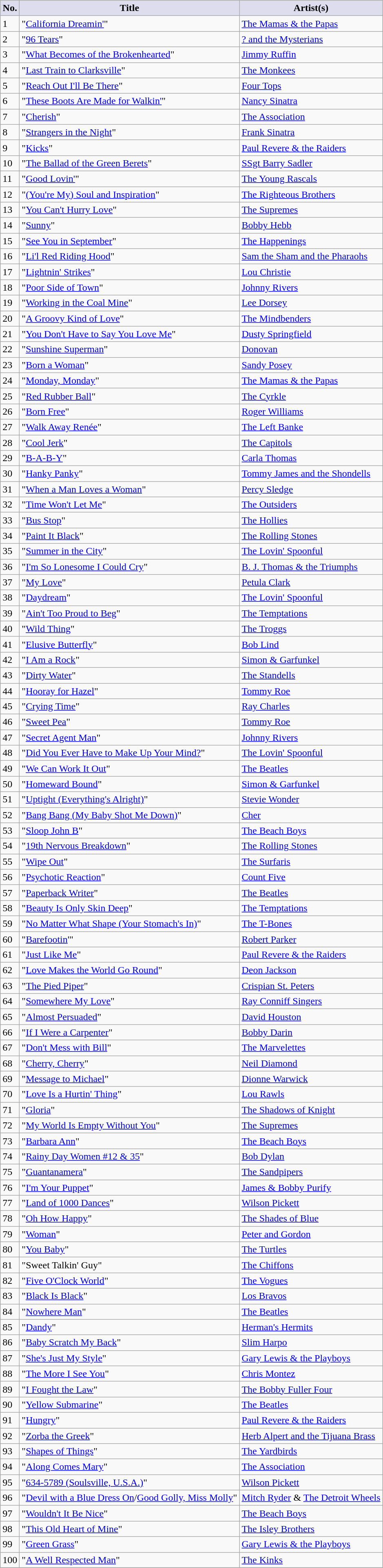<table class="wikitable sortable" style="text-align: left">
<tr>
<th scope="col" style="background:#dde;">No.</th>
<th scope="col" style="background:#dde;">Title</th>
<th scope="col" style="background:#dde;">Artist(s)</th>
</tr>
<tr>
<td>1</td>
<td>"<a href='#'>California Dreamin'</a>"</td>
<td><a href='#'>The Mamas & the Papas</a></td>
</tr>
<tr>
<td>2</td>
<td>"<a href='#'>96 Tears</a>"</td>
<td><a href='#'>? and the Mysterians</a></td>
</tr>
<tr>
<td>3</td>
<td>"<a href='#'>What Becomes of the Brokenhearted</a>"</td>
<td><a href='#'>Jimmy Ruffin</a></td>
</tr>
<tr>
<td>4</td>
<td>"<a href='#'>Last Train to Clarksville</a>"</td>
<td><a href='#'>The Monkees</a></td>
</tr>
<tr>
<td>5</td>
<td>"<a href='#'>Reach Out I'll Be There</a>"</td>
<td><a href='#'>Four Tops</a></td>
</tr>
<tr>
<td>6</td>
<td>"<a href='#'>These Boots Are Made for Walkin'</a>"</td>
<td><a href='#'>Nancy Sinatra</a></td>
</tr>
<tr>
<td>7</td>
<td>"<a href='#'>Cherish</a>"</td>
<td><a href='#'>The Association</a></td>
</tr>
<tr>
<td>8</td>
<td>"<a href='#'>Strangers in the Night</a>"</td>
<td><a href='#'>Frank Sinatra</a></td>
</tr>
<tr>
<td>9</td>
<td>"<a href='#'>Kicks</a>"</td>
<td><a href='#'>Paul Revere & the Raiders</a></td>
</tr>
<tr>
<td>10</td>
<td>"<a href='#'>The Ballad of the Green Berets</a>"</td>
<td><a href='#'>SSgt Barry Sadler</a></td>
</tr>
<tr>
<td>11</td>
<td>"<a href='#'>Good Lovin'</a>"</td>
<td><a href='#'>The Young Rascals</a></td>
</tr>
<tr>
<td>12</td>
<td>"<a href='#'>(You're My) Soul and Inspiration</a>"</td>
<td><a href='#'>The Righteous Brothers</a></td>
</tr>
<tr>
<td>13</td>
<td>"<a href='#'>You Can't Hurry Love</a>"</td>
<td><a href='#'>The Supremes</a></td>
</tr>
<tr>
<td>14</td>
<td>"<a href='#'>Sunny</a>"</td>
<td><a href='#'>Bobby Hebb</a></td>
</tr>
<tr>
<td>15</td>
<td>"<a href='#'>See You in September</a>"</td>
<td><a href='#'>The Happenings</a></td>
</tr>
<tr>
<td>16</td>
<td>"<a href='#'>Li'l Red Riding Hood</a>"</td>
<td><a href='#'>Sam the Sham and the Pharaohs</a></td>
</tr>
<tr>
<td>17</td>
<td>"<a href='#'>Lightnin' Strikes</a>"</td>
<td><a href='#'>Lou Christie</a></td>
</tr>
<tr>
<td>18</td>
<td>"<a href='#'>Poor Side of Town</a>"</td>
<td><a href='#'>Johnny Rivers</a></td>
</tr>
<tr>
<td>19</td>
<td>"<a href='#'>Working in the Coal Mine</a>"</td>
<td><a href='#'>Lee Dorsey</a></td>
</tr>
<tr>
<td>20</td>
<td>"<a href='#'>A Groovy Kind of Love</a>"</td>
<td><a href='#'>The Mindbenders</a></td>
</tr>
<tr>
<td>21</td>
<td>"<a href='#'>You Don't Have to Say You Love Me</a>"</td>
<td><a href='#'>Dusty Springfield</a></td>
</tr>
<tr>
<td>22</td>
<td>"<a href='#'>Sunshine Superman</a>"</td>
<td><a href='#'>Donovan</a></td>
</tr>
<tr>
<td>23</td>
<td>"<a href='#'>Born a Woman</a>"</td>
<td><a href='#'>Sandy Posey</a></td>
</tr>
<tr>
<td>24</td>
<td>"<a href='#'>Monday, Monday</a>"</td>
<td><a href='#'>The Mamas & the Papas</a></td>
</tr>
<tr>
<td>25</td>
<td>"<a href='#'>Red Rubber Ball</a>"</td>
<td><a href='#'>The Cyrkle</a></td>
</tr>
<tr>
<td>26</td>
<td>"<a href='#'>Born Free</a>"</td>
<td><a href='#'>Roger Williams</a></td>
</tr>
<tr>
<td>27</td>
<td>"<a href='#'>Walk Away Renée</a>"</td>
<td><a href='#'>The Left Banke</a></td>
</tr>
<tr>
<td>28</td>
<td>"<a href='#'>Cool Jerk</a>"</td>
<td><a href='#'>The Capitols</a></td>
</tr>
<tr>
<td>29</td>
<td>"<a href='#'>B-A-B-Y</a>"</td>
<td><a href='#'>Carla Thomas</a></td>
</tr>
<tr>
<td>30</td>
<td>"<a href='#'>Hanky Panky</a>"</td>
<td><a href='#'>Tommy James and the Shondells</a></td>
</tr>
<tr>
<td>31</td>
<td>"<a href='#'>When a Man Loves a Woman</a>"</td>
<td><a href='#'>Percy Sledge</a></td>
</tr>
<tr>
<td>32</td>
<td>"<a href='#'>Time Won't Let Me</a>"</td>
<td><a href='#'>The Outsiders</a></td>
</tr>
<tr>
<td>33</td>
<td>"<a href='#'>Bus Stop</a>"</td>
<td><a href='#'>The Hollies</a></td>
</tr>
<tr>
<td>34</td>
<td>"<a href='#'>Paint It Black</a>"</td>
<td><a href='#'>The Rolling Stones</a></td>
</tr>
<tr>
<td>35</td>
<td>"<a href='#'>Summer in the City</a>"</td>
<td><a href='#'>The Lovin' Spoonful</a></td>
</tr>
<tr>
<td>36</td>
<td>"<a href='#'>I'm So Lonesome I Could Cry</a>"</td>
<td><a href='#'>B. J. Thomas & the Triumphs</a></td>
</tr>
<tr>
<td>37</td>
<td>"<a href='#'>My Love</a>"</td>
<td><a href='#'>Petula Clark</a></td>
</tr>
<tr>
<td>38</td>
<td>"<a href='#'>Daydream</a>"</td>
<td><a href='#'>The Lovin' Spoonful</a></td>
</tr>
<tr>
<td>39</td>
<td>"<a href='#'>Ain't Too Proud to Beg</a>"</td>
<td><a href='#'>The Temptations</a></td>
</tr>
<tr>
<td>40</td>
<td>"<a href='#'>Wild Thing</a>"</td>
<td><a href='#'>The Troggs</a></td>
</tr>
<tr>
<td>41</td>
<td>"<a href='#'>Elusive Butterfly</a>"</td>
<td><a href='#'>Bob Lind</a></td>
</tr>
<tr>
<td>42</td>
<td>"<a href='#'>I Am a Rock</a>"</td>
<td><a href='#'>Simon & Garfunkel</a></td>
</tr>
<tr>
<td>43</td>
<td>"<a href='#'>Dirty Water</a>"</td>
<td><a href='#'>The Standells</a></td>
</tr>
<tr>
<td>44</td>
<td>"<a href='#'>Hooray for Hazel</a>"</td>
<td><a href='#'>Tommy Roe</a></td>
</tr>
<tr>
<td>45</td>
<td>"<a href='#'>Crying Time</a>"</td>
<td><a href='#'>Ray Charles</a></td>
</tr>
<tr>
<td>46</td>
<td>"<a href='#'>Sweet Pea</a>"</td>
<td><a href='#'>Tommy Roe</a></td>
</tr>
<tr>
<td>47</td>
<td>"<a href='#'>Secret Agent Man</a>"</td>
<td><a href='#'>Johnny Rivers</a></td>
</tr>
<tr>
<td>48</td>
<td>"<a href='#'>Did You Ever Have to Make Up Your Mind?</a>"</td>
<td><a href='#'>The Lovin' Spoonful</a></td>
</tr>
<tr>
<td>49</td>
<td>"<a href='#'>We Can Work It Out</a>"</td>
<td><a href='#'>The Beatles</a></td>
</tr>
<tr>
<td>50</td>
<td>"<a href='#'>Homeward Bound</a>"</td>
<td><a href='#'>Simon & Garfunkel</a></td>
</tr>
<tr>
<td>51</td>
<td>"<a href='#'>Uptight (Everything's Alright)</a>"</td>
<td><a href='#'>Stevie Wonder</a></td>
</tr>
<tr>
<td>52</td>
<td>"<a href='#'>Bang Bang (My Baby Shot Me Down)</a>"</td>
<td><a href='#'>Cher</a></td>
</tr>
<tr>
<td>53</td>
<td>"<a href='#'>Sloop John B</a>"</td>
<td><a href='#'>The Beach Boys</a></td>
</tr>
<tr>
<td>54</td>
<td>"<a href='#'>19th Nervous Breakdown</a>"</td>
<td><a href='#'>The Rolling Stones</a></td>
</tr>
<tr>
<td>55</td>
<td>"<a href='#'>Wipe Out</a>"</td>
<td><a href='#'>The Surfaris</a></td>
</tr>
<tr>
<td>56</td>
<td>"<a href='#'>Psychotic Reaction</a>"</td>
<td><a href='#'>Count Five</a></td>
</tr>
<tr>
<td>57</td>
<td>"<a href='#'>Paperback Writer</a>"</td>
<td><a href='#'>The Beatles</a></td>
</tr>
<tr>
<td>58</td>
<td>"<a href='#'>Beauty Is Only Skin Deep</a>"</td>
<td><a href='#'>The Temptations</a></td>
</tr>
<tr>
<td>59</td>
<td>"<a href='#'>No Matter What Shape (Your Stomach's In)</a>"</td>
<td><a href='#'>The T-Bones</a></td>
</tr>
<tr>
<td>60</td>
<td>"<a href='#'>Barefootin</a>'"</td>
<td><a href='#'>Robert Parker</a></td>
</tr>
<tr>
<td>61</td>
<td>"<a href='#'>Just Like Me</a>"</td>
<td><a href='#'>Paul Revere & the Raiders</a></td>
</tr>
<tr>
<td>62</td>
<td>"<a href='#'>Love Makes the World Go Round</a>"</td>
<td><a href='#'>Deon Jackson</a></td>
</tr>
<tr>
<td>63</td>
<td>"<a href='#'>The Pied Piper</a>"</td>
<td><a href='#'>Crispian St. Peters</a></td>
</tr>
<tr>
<td>64</td>
<td>"<a href='#'>Somewhere My Love</a>"</td>
<td><a href='#'>Ray Conniff Singers</a></td>
</tr>
<tr>
<td>65</td>
<td>"<a href='#'>Almost Persuaded</a>"</td>
<td><a href='#'>David Houston</a></td>
</tr>
<tr>
<td>66</td>
<td>"<a href='#'>If I Were a Carpenter</a>"</td>
<td><a href='#'>Bobby Darin</a></td>
</tr>
<tr>
<td>67</td>
<td>"<a href='#'>Don't Mess with Bill</a>"</td>
<td><a href='#'>The Marvelettes</a></td>
</tr>
<tr>
<td>68</td>
<td>"<a href='#'>Cherry, Cherry</a>"</td>
<td><a href='#'>Neil Diamond</a></td>
</tr>
<tr>
<td>69</td>
<td>"<a href='#'>Message to Michael</a>"</td>
<td><a href='#'>Dionne Warwick</a></td>
</tr>
<tr>
<td>70</td>
<td>"<a href='#'>Love Is a Hurtin' Thing</a>"</td>
<td><a href='#'>Lou Rawls</a></td>
</tr>
<tr>
<td>71</td>
<td>"<a href='#'>Gloria</a>"</td>
<td><a href='#'>The Shadows of Knight</a></td>
</tr>
<tr>
<td>72</td>
<td>"<a href='#'>My World Is Empty Without You</a>"</td>
<td><a href='#'>The Supremes</a></td>
</tr>
<tr>
<td>73</td>
<td>"<a href='#'>Barbara Ann</a>"</td>
<td><a href='#'>The Beach Boys</a></td>
</tr>
<tr>
<td>74</td>
<td>"<a href='#'>Rainy Day Women #12 & 35</a>"</td>
<td><a href='#'>Bob Dylan</a></td>
</tr>
<tr>
<td>75</td>
<td>"<a href='#'>Guantanamera</a>"</td>
<td><a href='#'>The Sandpipers</a></td>
</tr>
<tr>
<td>76</td>
<td>"<a href='#'>I'm Your Puppet</a>"</td>
<td><a href='#'>James & Bobby Purify</a></td>
</tr>
<tr>
<td>77</td>
<td>"<a href='#'>Land of 1000 Dances</a>"</td>
<td><a href='#'>Wilson Pickett</a></td>
</tr>
<tr>
<td>78</td>
<td>"<a href='#'>Oh How Happy</a>"</td>
<td><a href='#'>The Shades of Blue</a></td>
</tr>
<tr>
<td>79</td>
<td>"<a href='#'>Woman</a>"</td>
<td><a href='#'>Peter and Gordon</a></td>
</tr>
<tr>
<td>80</td>
<td>"<a href='#'>You Baby</a>"</td>
<td><a href='#'>The Turtles</a></td>
</tr>
<tr>
<td>81</td>
<td>"Sweet Talkin' Guy"</td>
<td><a href='#'>The Chiffons</a></td>
</tr>
<tr>
<td>82</td>
<td>"<a href='#'>Five O'Clock World</a>"</td>
<td><a href='#'>The Vogues</a></td>
</tr>
<tr>
<td>83</td>
<td>"<a href='#'>Black Is Black</a>"</td>
<td><a href='#'>Los Bravos</a></td>
</tr>
<tr>
<td>84</td>
<td>"<a href='#'>Nowhere Man</a>"</td>
<td><a href='#'>The Beatles</a></td>
</tr>
<tr>
<td>85</td>
<td>"<a href='#'>Dandy</a>"</td>
<td><a href='#'>Herman's Hermits</a></td>
</tr>
<tr>
<td>86</td>
<td>"<a href='#'>Baby Scratch My Back</a>"</td>
<td><a href='#'>Slim Harpo</a></td>
</tr>
<tr>
<td>87</td>
<td>"<a href='#'>She's Just My Style</a>"</td>
<td><a href='#'>Gary Lewis & the Playboys</a></td>
</tr>
<tr>
<td>88</td>
<td>"<a href='#'>The More I See You</a>"</td>
<td><a href='#'>Chris Montez</a></td>
</tr>
<tr>
<td>89</td>
<td>"<a href='#'>I Fought the Law</a>"</td>
<td><a href='#'>The Bobby Fuller Four</a></td>
</tr>
<tr>
<td>90</td>
<td>"<a href='#'>Yellow Submarine</a>"</td>
<td><a href='#'>The Beatles</a></td>
</tr>
<tr>
<td>91</td>
<td>"<a href='#'>Hungry</a>"</td>
<td><a href='#'>Paul Revere & the Raiders</a></td>
</tr>
<tr>
<td>92</td>
<td>"<a href='#'>Zorba the Greek</a>"</td>
<td><a href='#'>Herb Alpert and the Tijuana Brass</a></td>
</tr>
<tr>
<td>93</td>
<td>"<a href='#'>Shapes of Things</a>"</td>
<td><a href='#'>The Yardbirds</a></td>
</tr>
<tr>
<td>94</td>
<td>"<a href='#'>Along Comes Mary</a>"</td>
<td><a href='#'>The Association</a></td>
</tr>
<tr>
<td>95</td>
<td>"<a href='#'>634-5789 (Soulsville, U.S.A.)</a>"</td>
<td><a href='#'>Wilson Pickett</a></td>
</tr>
<tr>
<td>96</td>
<td>"<a href='#'>Devil with a Blue Dress On</a>/<a href='#'>Good Golly, Miss Molly</a>"</td>
<td><a href='#'>Mitch Ryder</a> & <a href='#'>The Detroit Wheels</a></td>
</tr>
<tr>
<td>97</td>
<td>"<a href='#'>Wouldn't It Be Nice</a>"</td>
<td><a href='#'>The Beach Boys</a></td>
</tr>
<tr>
<td>98</td>
<td>"<a href='#'>This Old Heart of Mine</a>"</td>
<td><a href='#'>The Isley Brothers</a></td>
</tr>
<tr>
<td>99</td>
<td>"<a href='#'>Green Grass</a>"</td>
<td><a href='#'>Gary Lewis & the Playboys</a></td>
</tr>
<tr>
<td>100</td>
<td>"<a href='#'>A Well Respected Man</a>"</td>
<td><a href='#'>The Kinks</a></td>
</tr>
<tr>
</tr>
</table>
